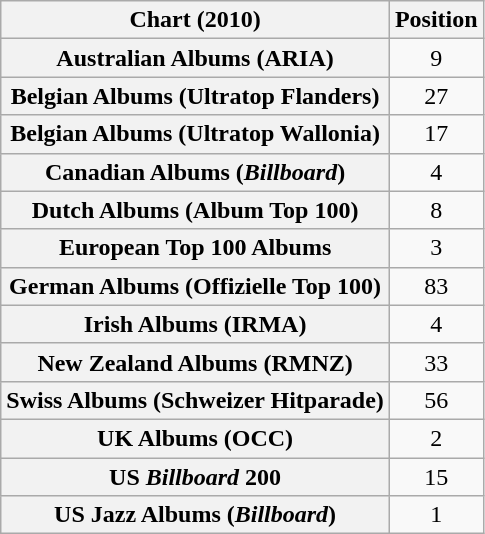<table class="wikitable sortable plainrowheaders" style="text-align:center">
<tr>
<th scope="col">Chart (2010)</th>
<th scope="col">Position</th>
</tr>
<tr>
<th scope="row">Australian Albums (ARIA)</th>
<td>9</td>
</tr>
<tr>
<th scope="row">Belgian Albums (Ultratop Flanders)</th>
<td>27</td>
</tr>
<tr>
<th scope="row">Belgian Albums (Ultratop Wallonia)</th>
<td>17</td>
</tr>
<tr>
<th scope="row">Canadian Albums (<em>Billboard</em>)</th>
<td>4</td>
</tr>
<tr>
<th scope="row">Dutch Albums (Album Top 100)</th>
<td>8</td>
</tr>
<tr>
<th scope="row">European Top 100 Albums</th>
<td>3</td>
</tr>
<tr>
<th scope="row">German Albums (Offizielle Top 100)</th>
<td>83</td>
</tr>
<tr>
<th scope="row">Irish Albums (IRMA)</th>
<td>4</td>
</tr>
<tr>
<th scope="row">New Zealand Albums (RMNZ)</th>
<td>33</td>
</tr>
<tr>
<th scope="row">Swiss Albums (Schweizer Hitparade)</th>
<td>56</td>
</tr>
<tr>
<th scope="row">UK Albums (OCC)</th>
<td>2</td>
</tr>
<tr>
<th scope="row">US <em>Billboard</em> 200</th>
<td>15</td>
</tr>
<tr>
<th scope="row">US Jazz Albums (<em>Billboard</em>)</th>
<td>1</td>
</tr>
</table>
